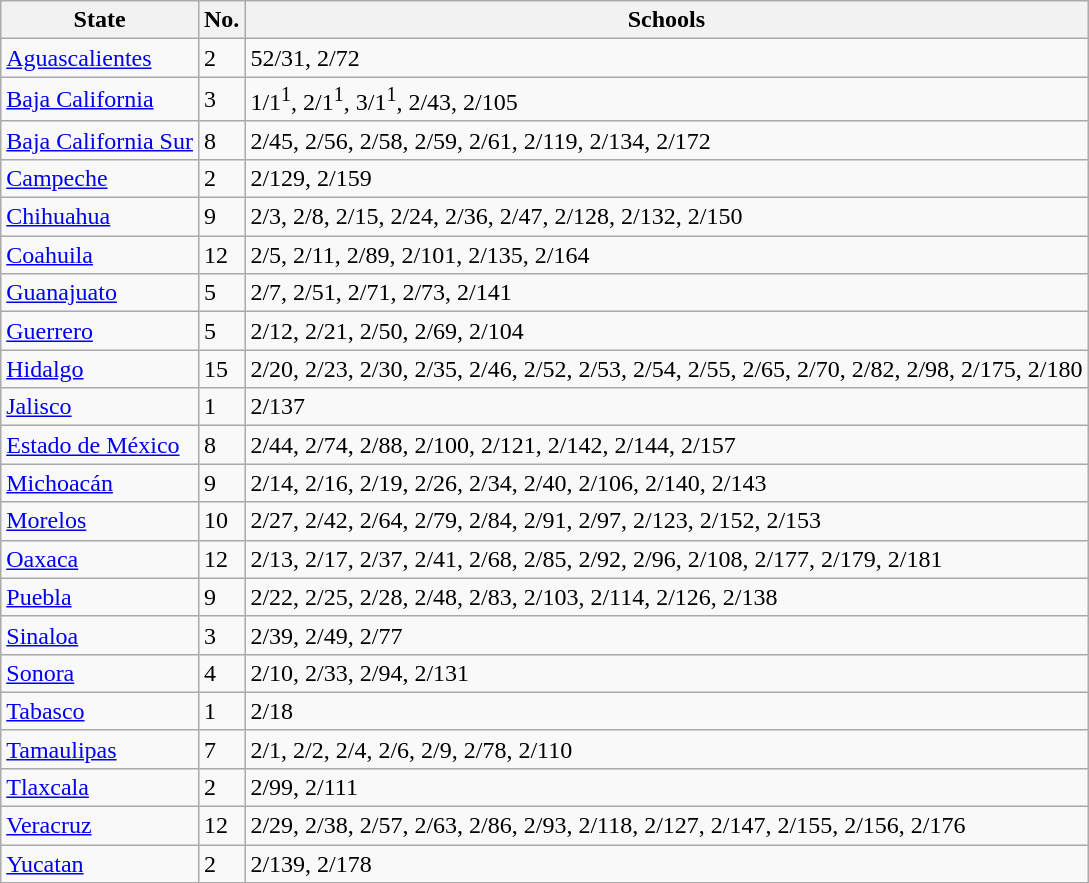<table class="wikitable">
<tr>
<th>State</th>
<th>No.</th>
<th>Schools</th>
</tr>
<tr>
<td><a href='#'>Aguascalientes</a></td>
<td>2</td>
<td>52/31, 2/72</td>
</tr>
<tr>
<td><a href='#'>Baja California</a></td>
<td>3</td>
<td>1/1<sup>1</sup>, 2/1<sup>1</sup>, 3/1<sup>1</sup>, 2/43, 2/105</td>
</tr>
<tr>
<td><a href='#'>Baja California Sur</a></td>
<td>8</td>
<td>2/45, 2/56, 2/58, 2/59, 2/61, 2/119, 2/134, 2/172</td>
</tr>
<tr>
<td><a href='#'>Campeche</a></td>
<td>2</td>
<td>2/129, 2/159</td>
</tr>
<tr>
<td><a href='#'>Chihuahua</a></td>
<td>9</td>
<td>2/3, 2/8, 2/15, 2/24, 2/36, 2/47, 2/128, 2/132, 2/150</td>
</tr>
<tr>
<td><a href='#'>Coahuila</a></td>
<td>12</td>
<td>2/5, 2/11, 2/89, 2/101, 2/135, 2/164</td>
</tr>
<tr>
<td><a href='#'>Guanajuato</a></td>
<td>5</td>
<td>2/7, 2/51, 2/71, 2/73, 2/141</td>
</tr>
<tr>
<td><a href='#'>Guerrero</a></td>
<td>5</td>
<td>2/12, 2/21, 2/50, 2/69, 2/104</td>
</tr>
<tr>
<td><a href='#'>Hidalgo</a></td>
<td>15</td>
<td>2/20, 2/23, 2/30, 2/35, 2/46, 2/52, 2/53, 2/54, 2/55, 2/65, 2/70, 2/82, 2/98, 2/175, 2/180</td>
</tr>
<tr>
<td><a href='#'>Jalisco</a></td>
<td>1</td>
<td>2/137</td>
</tr>
<tr>
<td><a href='#'>Estado de México</a></td>
<td>8</td>
<td>2/44, 2/74, 2/88, 2/100, 2/121, 2/142, 2/144, 2/157</td>
</tr>
<tr>
<td><a href='#'>Michoacán</a></td>
<td>9</td>
<td>2/14, 2/16, 2/19, 2/26, 2/34, 2/40, 2/106, 2/140, 2/143</td>
</tr>
<tr>
<td><a href='#'>Morelos</a></td>
<td>10</td>
<td>2/27, 2/42, 2/64, 2/79, 2/84, 2/91, 2/97, 2/123, 2/152, 2/153</td>
</tr>
<tr>
<td><a href='#'>Oaxaca</a></td>
<td>12</td>
<td>2/13, 2/17, 2/37, 2/41, 2/68, 2/85, 2/92, 2/96, 2/108, 2/177, 2/179, 2/181</td>
</tr>
<tr>
<td><a href='#'>Puebla</a></td>
<td>9</td>
<td>2/22, 2/25, 2/28, 2/48, 2/83, 2/103, 2/114, 2/126, 2/138</td>
</tr>
<tr>
<td><a href='#'>Sinaloa</a></td>
<td>3</td>
<td>2/39, 2/49, 2/77</td>
</tr>
<tr>
<td><a href='#'>Sonora</a></td>
<td>4</td>
<td>2/10, 2/33, 2/94, 2/131</td>
</tr>
<tr>
<td><a href='#'>Tabasco</a></td>
<td>1</td>
<td>2/18</td>
</tr>
<tr>
<td><a href='#'>Tamaulipas</a></td>
<td>7</td>
<td>2/1, 2/2, 2/4, 2/6, 2/9, 2/78, 2/110</td>
</tr>
<tr>
<td><a href='#'>Tlaxcala</a></td>
<td>2</td>
<td>2/99, 2/111</td>
</tr>
<tr>
<td><a href='#'>Veracruz</a></td>
<td>12</td>
<td>2/29, 2/38, 2/57, 2/63, 2/86, 2/93, 2/118, 2/127, 2/147, 2/155, 2/156, 2/176</td>
</tr>
<tr>
<td><a href='#'>Yucatan</a></td>
<td>2</td>
<td>2/139, 2/178</td>
</tr>
</table>
